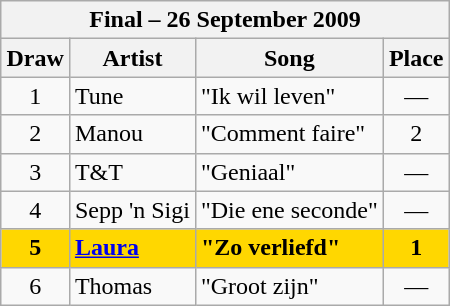<table class="sortable wikitable" style="margin: 1em auto 1em auto; text-align:center">
<tr>
<th colspan="4">Final – 26 September 2009</th>
</tr>
<tr>
<th>Draw</th>
<th>Artist</th>
<th>Song</th>
<th>Place</th>
</tr>
<tr>
<td>1</td>
<td align="left">Tune</td>
<td align="left">"Ik wil leven"</td>
<td>—</td>
</tr>
<tr>
<td>2</td>
<td align="left">Manou</td>
<td align="left">"Comment faire"</td>
<td>2</td>
</tr>
<tr>
<td>3</td>
<td align="left">T&T</td>
<td align="left">"Geniaal"</td>
<td>—</td>
</tr>
<tr>
<td>4</td>
<td align="left">Sepp 'n Sigi</td>
<td align="left">"Die ene seconde"</td>
<td>—</td>
</tr>
<tr style="font-weight:bold; background:Gold;">
<td>5</td>
<td align="left"><a href='#'>Laura</a></td>
<td align="left">"Zo verliefd"</td>
<td>1</td>
</tr>
<tr>
<td>6</td>
<td align="left">Thomas</td>
<td align="left">"Groot zijn"</td>
<td>—</td>
</tr>
</table>
